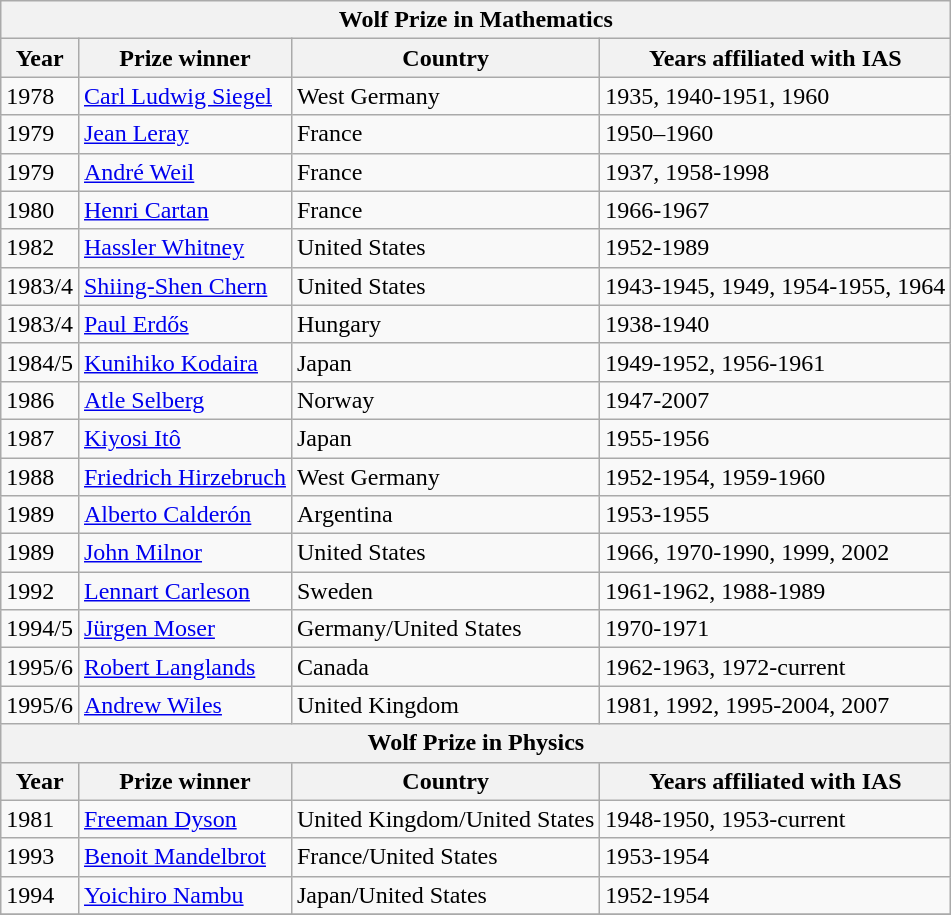<table class="wikitable">
<tr>
<th colspan="4">Wolf Prize in Mathematics</th>
</tr>
<tr>
<th>Year</th>
<th>Prize winner</th>
<th>Country</th>
<th>Years affiliated with IAS</th>
</tr>
<tr>
<td>1978</td>
<td><a href='#'>Carl Ludwig Siegel</a></td>
<td>West Germany</td>
<td>1935, 1940-1951, 1960</td>
</tr>
<tr>
<td>1979</td>
<td><a href='#'>Jean Leray</a></td>
<td>France</td>
<td>1950–1960</td>
</tr>
<tr>
<td>1979</td>
<td><a href='#'>André Weil</a></td>
<td>France</td>
<td>1937, 1958-1998</td>
</tr>
<tr>
<td>1980</td>
<td><a href='#'>Henri Cartan</a></td>
<td>France</td>
<td>1966-1967</td>
</tr>
<tr>
<td>1982</td>
<td><a href='#'>Hassler Whitney</a></td>
<td>United States</td>
<td>1952-1989</td>
</tr>
<tr>
<td>1983/4</td>
<td><a href='#'>Shiing-Shen Chern</a></td>
<td>United States</td>
<td>1943-1945, 1949, 1954-1955, 1964</td>
</tr>
<tr>
<td>1983/4</td>
<td><a href='#'>Paul Erdős</a></td>
<td>Hungary</td>
<td>1938-1940</td>
</tr>
<tr>
<td>1984/5</td>
<td><a href='#'>Kunihiko Kodaira</a></td>
<td>Japan</td>
<td>1949-1952, 1956-1961</td>
</tr>
<tr>
<td>1986</td>
<td><a href='#'>Atle Selberg</a></td>
<td>Norway</td>
<td>1947-2007</td>
</tr>
<tr>
<td>1987</td>
<td><a href='#'>Kiyosi Itô</a></td>
<td>Japan</td>
<td>1955-1956</td>
</tr>
<tr>
<td>1988</td>
<td><a href='#'>Friedrich Hirzebruch</a></td>
<td>West Germany</td>
<td>1952-1954, 1959-1960</td>
</tr>
<tr>
<td>1989</td>
<td><a href='#'>Alberto Calderón</a></td>
<td>Argentina</td>
<td>1953-1955</td>
</tr>
<tr>
<td>1989</td>
<td><a href='#'>John Milnor</a></td>
<td>United States</td>
<td>1966, 1970-1990, 1999, 2002</td>
</tr>
<tr>
<td>1992</td>
<td><a href='#'>Lennart Carleson</a></td>
<td>Sweden</td>
<td>1961-1962, 1988-1989</td>
</tr>
<tr>
<td>1994/5</td>
<td><a href='#'>Jürgen Moser</a></td>
<td>Germany/United States</td>
<td>1970-1971</td>
</tr>
<tr>
<td>1995/6</td>
<td><a href='#'>Robert Langlands</a></td>
<td>Canada</td>
<td>1962-1963, 1972-current</td>
</tr>
<tr>
<td>1995/6</td>
<td><a href='#'>Andrew Wiles</a></td>
<td>United Kingdom</td>
<td>1981, 1992, 1995-2004, 2007</td>
</tr>
<tr>
<th colspan="4">Wolf Prize in Physics</th>
</tr>
<tr>
<th>Year</th>
<th>Prize winner</th>
<th>Country</th>
<th>Years affiliated with IAS</th>
</tr>
<tr>
<td>1981</td>
<td><a href='#'>Freeman Dyson</a></td>
<td>United Kingdom/United States</td>
<td>1948-1950, 1953-current</td>
</tr>
<tr>
<td>1993</td>
<td><a href='#'>Benoit Mandelbrot</a></td>
<td>France/United States</td>
<td>1953-1954</td>
</tr>
<tr>
<td>1994</td>
<td><a href='#'>Yoichiro Nambu</a></td>
<td>Japan/United States</td>
<td>1952-1954</td>
</tr>
<tr>
</tr>
</table>
